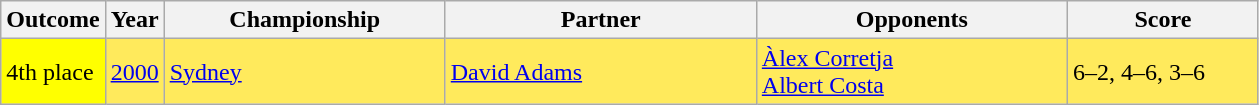<table class="sortable wikitable">
<tr>
<th>Outcome</th>
<th>Year</th>
<th width=180>Championship</th>
<th width=200>Partner</th>
<th width=200>Opponents</th>
<th style="width:120px"  class="unsortable">Score</th>
</tr>
<tr bgcolor=FFEA5C>
<td bgcolor=yellow>4th place</td>
<td><a href='#'>2000</a></td>
<td><a href='#'>Sydney</a></td>
<td> <a href='#'>David Adams</a></td>
<td> <a href='#'>Àlex Corretja</a><br> <a href='#'>Albert Costa</a></td>
<td>6–2, 4–6, 3–6</td>
</tr>
</table>
